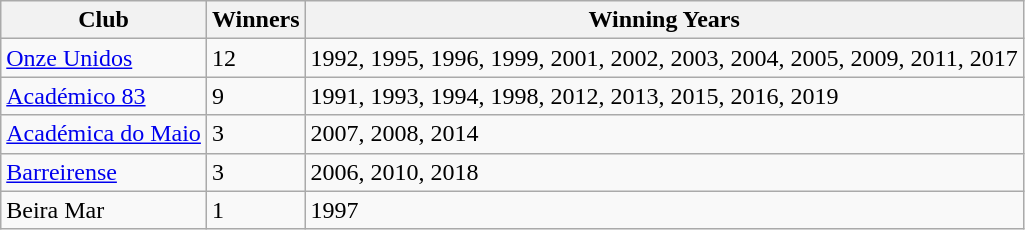<table class="wikitable">
<tr>
<th>Club</th>
<th>Winners</th>
<th>Winning Years</th>
</tr>
<tr>
<td><a href='#'>Onze Unidos</a></td>
<td>12</td>
<td>1992, 1995, 1996, 1999, 2001, 2002, 2003, 2004, 2005, 2009, 2011, 2017</td>
</tr>
<tr>
<td><a href='#'>Académico 83</a></td>
<td>9</td>
<td>1991, 1993, 1994, 1998, 2012, 2013, 2015, 2016, 2019</td>
</tr>
<tr>
<td><a href='#'>Académica do Maio</a></td>
<td>3</td>
<td>2007, 2008, 2014</td>
</tr>
<tr>
<td><a href='#'>Barreirense</a></td>
<td>3</td>
<td>2006, 2010, 2018</td>
</tr>
<tr>
<td>Beira Mar</td>
<td>1</td>
<td>1997</td>
</tr>
</table>
